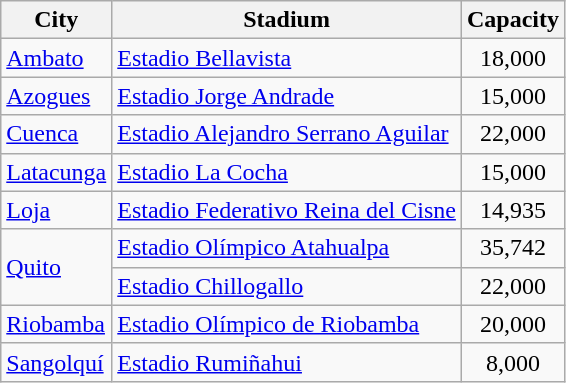<table class="wikitable sortable">
<tr>
<th>City</th>
<th>Stadium</th>
<th>Capacity</th>
</tr>
<tr>
<td><a href='#'>Ambato</a></td>
<td><a href='#'>Estadio Bellavista</a></td>
<td align=center>18,000</td>
</tr>
<tr>
<td><a href='#'>Azogues</a></td>
<td><a href='#'>Estadio Jorge Andrade</a></td>
<td align=center>15,000</td>
</tr>
<tr>
<td><a href='#'>Cuenca</a></td>
<td><a href='#'>Estadio Alejandro Serrano Aguilar</a></td>
<td align=center>22,000</td>
</tr>
<tr>
<td><a href='#'>Latacunga</a></td>
<td><a href='#'>Estadio La Cocha</a></td>
<td align=center>15,000</td>
</tr>
<tr>
<td><a href='#'>Loja</a></td>
<td><a href='#'>Estadio Federativo Reina del Cisne</a></td>
<td align=center>14,935</td>
</tr>
<tr>
<td rowspan=2><a href='#'>Quito</a></td>
<td><a href='#'>Estadio Olímpico Atahualpa</a></td>
<td align=center>35,742</td>
</tr>
<tr>
<td><a href='#'>Estadio Chillogallo</a></td>
<td align=center>22,000</td>
</tr>
<tr>
<td><a href='#'>Riobamba</a></td>
<td><a href='#'>Estadio Olímpico de Riobamba</a></td>
<td align=center>20,000</td>
</tr>
<tr>
<td><a href='#'>Sangolquí</a></td>
<td><a href='#'>Estadio Rumiñahui</a></td>
<td align=center>8,000</td>
</tr>
</table>
